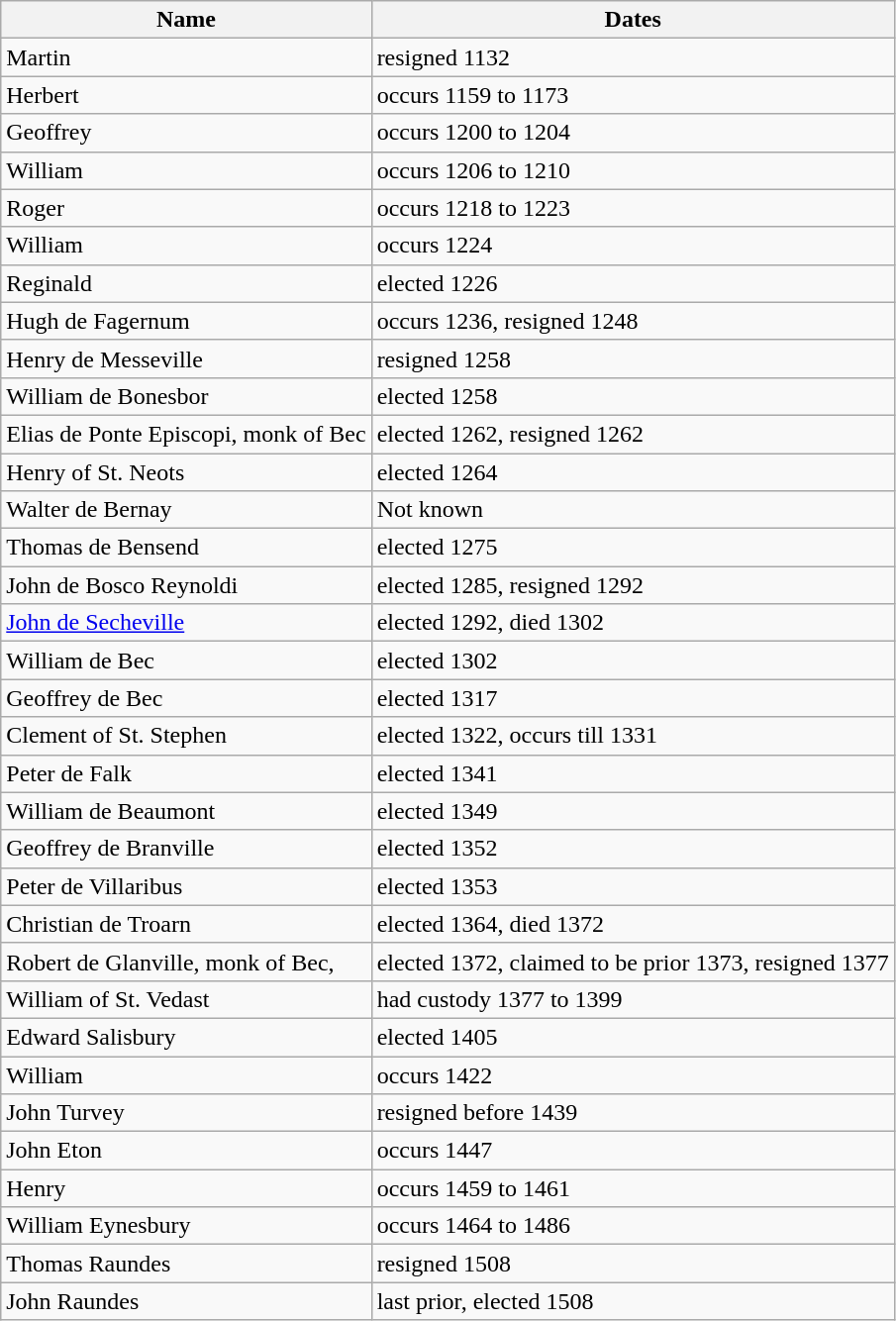<table class="wikitable">
<tr>
<th>Name</th>
<th>Dates</th>
</tr>
<tr>
<td>Martin</td>
<td>resigned 1132</td>
</tr>
<tr>
<td>Herbert</td>
<td>occurs 1159 to 1173</td>
</tr>
<tr>
<td>Geoffrey</td>
<td>occurs 1200 to 1204</td>
</tr>
<tr>
<td>William</td>
<td>occurs 1206 to 1210</td>
</tr>
<tr>
<td>Roger</td>
<td>occurs 1218 to 1223</td>
</tr>
<tr>
<td>William</td>
<td>occurs 1224</td>
</tr>
<tr>
<td>Reginald</td>
<td>elected 1226</td>
</tr>
<tr>
<td>Hugh de Fagernum</td>
<td>occurs 1236, resigned 1248</td>
</tr>
<tr>
<td>Henry de Messeville</td>
<td>resigned 1258</td>
</tr>
<tr>
<td>William de Bonesbor</td>
<td>elected 1258</td>
</tr>
<tr>
<td>Elias de Ponte Episcopi, monk of Bec</td>
<td>elected 1262, resigned 1262</td>
</tr>
<tr>
<td>Henry of St. Neots</td>
<td>elected 1264</td>
</tr>
<tr>
<td>Walter de Bernay</td>
<td>Not known</td>
</tr>
<tr>
<td>Thomas de Bensend</td>
<td>elected 1275</td>
</tr>
<tr>
<td>John de Bosco Reynoldi</td>
<td>elected 1285, resigned 1292</td>
</tr>
<tr>
<td><a href='#'>John de Secheville</a></td>
<td>elected 1292, died 1302</td>
</tr>
<tr>
<td>William de Bec</td>
<td>elected 1302</td>
</tr>
<tr>
<td>Geoffrey de Bec</td>
<td>elected 1317</td>
</tr>
<tr>
<td>Clement of St. Stephen</td>
<td>elected 1322, occurs till 1331</td>
</tr>
<tr>
<td>Peter de Falk</td>
<td>elected 1341</td>
</tr>
<tr>
<td>William de Beaumont</td>
<td>elected 1349</td>
</tr>
<tr>
<td>Geoffrey de Branville</td>
<td>elected 1352</td>
</tr>
<tr>
<td>Peter de Villaribus</td>
<td>elected 1353</td>
</tr>
<tr>
<td>Christian de Troarn</td>
<td>elected 1364, died 1372</td>
</tr>
<tr>
<td>Robert de Glanville, monk of Bec,</td>
<td>elected 1372, claimed to be prior 1373, resigned 1377</td>
</tr>
<tr>
<td>William of St. Vedast</td>
<td>had custody 1377 to 1399</td>
</tr>
<tr>
<td>Edward Salisbury</td>
<td>elected 1405</td>
</tr>
<tr>
<td>William</td>
<td>occurs 1422</td>
</tr>
<tr>
<td>John Turvey</td>
<td>resigned before 1439</td>
</tr>
<tr>
<td>John Eton</td>
<td>occurs 1447</td>
</tr>
<tr>
<td>Henry</td>
<td>occurs 1459 to 1461</td>
</tr>
<tr>
<td>William Eynesbury</td>
<td>occurs 1464 to 1486</td>
</tr>
<tr>
<td>Thomas Raundes</td>
<td>resigned 1508</td>
</tr>
<tr>
<td>John Raundes</td>
<td>last prior, elected 1508</td>
</tr>
</table>
